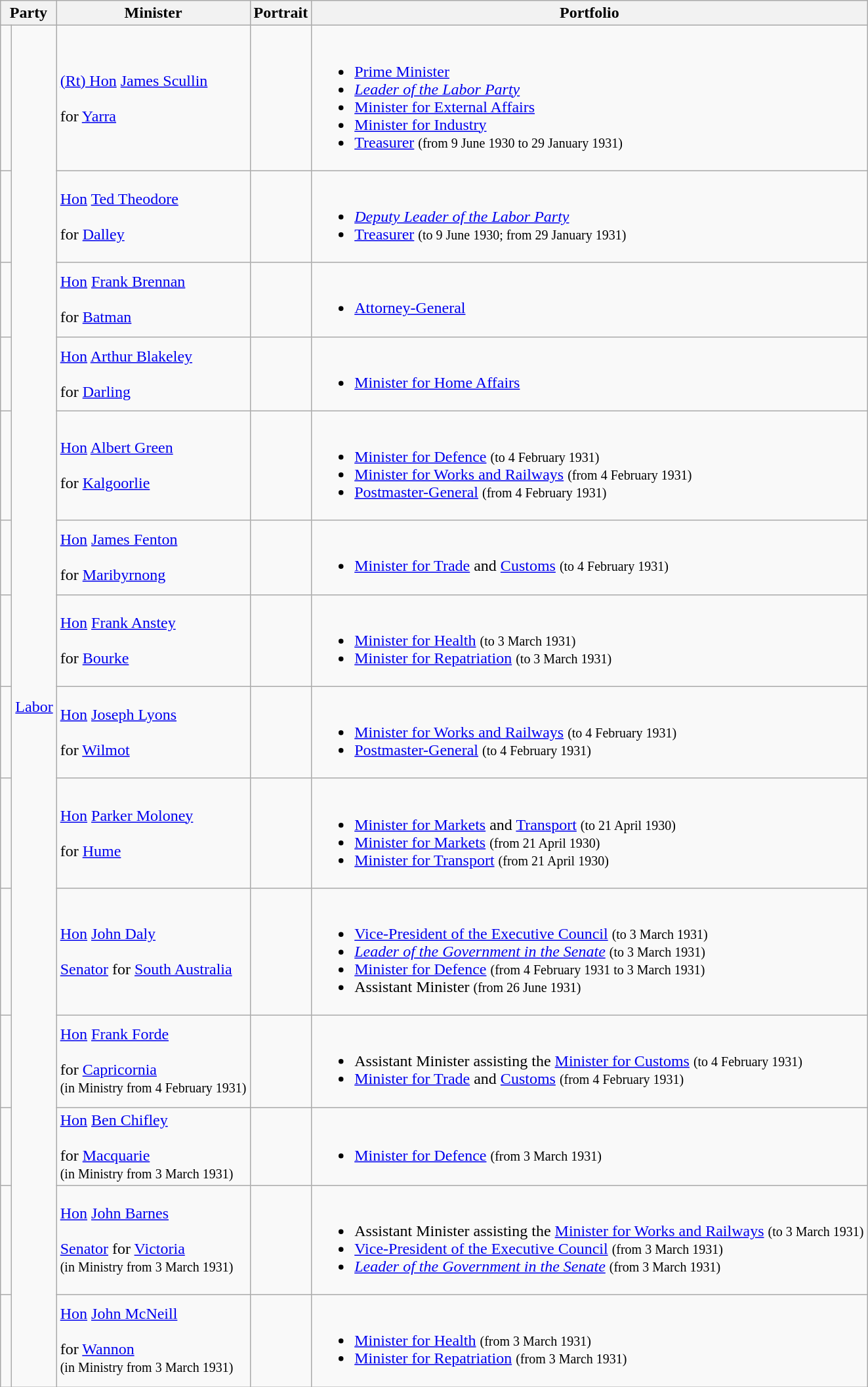<table class="wikitable sortable">
<tr>
<th colspan="2">Party</th>
<th>Minister</th>
<th>Portrait</th>
<th>Portfolio</th>
</tr>
<tr>
<td> </td>
<td rowspan=14><a href='#'>Labor</a></td>
<td><a href='#'>(Rt) Hon</a> <a href='#'>James Scullin</a> <br><br> for <a href='#'>Yarra</a> <br></td>
<td></td>
<td><br><ul><li><a href='#'>Prime Minister</a></li><li><em><a href='#'>Leader of the Labor Party</a></em></li><li><a href='#'>Minister for External Affairs</a></li><li><a href='#'>Minister for Industry</a></li><li><a href='#'>Treasurer</a> <small>(from 9 June 1930 to 29 January 1931)</small></li></ul></td>
</tr>
<tr>
<td> </td>
<td><a href='#'>Hon</a> <a href='#'>Ted Theodore</a> <br><br> for <a href='#'>Dalley</a> <br></td>
<td></td>
<td><br><ul><li><em><a href='#'>Deputy Leader of the Labor Party</a></em></li><li><a href='#'>Treasurer</a> <small>(to 9 June 1930; from 29 January 1931)</small></li></ul></td>
</tr>
<tr>
<td> </td>
<td><a href='#'>Hon</a> <a href='#'>Frank Brennan</a> <br><br> for <a href='#'>Batman</a> <br></td>
<td></td>
<td><br><ul><li><a href='#'>Attorney-General</a></li></ul></td>
</tr>
<tr>
<td> </td>
<td><a href='#'>Hon</a> <a href='#'>Arthur Blakeley</a> <br><br> for <a href='#'>Darling</a> <br></td>
<td></td>
<td><br><ul><li><a href='#'>Minister for Home Affairs</a></li></ul></td>
</tr>
<tr>
<td> </td>
<td><a href='#'>Hon</a> <a href='#'>Albert Green</a> <br><br> for <a href='#'>Kalgoorlie</a> <br></td>
<td></td>
<td><br><ul><li><a href='#'>Minister for Defence</a> <small>(to 4 February 1931)</small></li><li><a href='#'>Minister for Works and Railways</a> <small>(from 4 February 1931)</small></li><li><a href='#'>Postmaster-General</a> <small>(from 4 February 1931)</small></li></ul></td>
</tr>
<tr>
<td> </td>
<td><a href='#'>Hon</a> <a href='#'>James Fenton</a> <br><br> for <a href='#'>Maribyrnong</a> <br></td>
<td></td>
<td><br><ul><li><a href='#'>Minister for Trade</a> and <a href='#'>Customs</a> <small>(to 4 February 1931)</small></li></ul></td>
</tr>
<tr>
<td> </td>
<td><a href='#'>Hon</a> <a href='#'>Frank Anstey</a> <br><br> for <a href='#'>Bourke</a> <br></td>
<td></td>
<td><br><ul><li><a href='#'>Minister for Health</a> <small>(to 3 March 1931)</small></li><li><a href='#'>Minister for Repatriation</a> <small>(to 3 March 1931)</small></li></ul></td>
</tr>
<tr>
<td> </td>
<td><a href='#'>Hon</a> <a href='#'>Joseph Lyons</a> <br><br> for <a href='#'>Wilmot</a> <br></td>
<td></td>
<td><br><ul><li><a href='#'>Minister for Works and Railways</a> <small>(to 4 February 1931)</small></li><li><a href='#'>Postmaster-General</a> <small>(to 4 February 1931)</small></li></ul></td>
</tr>
<tr>
<td> </td>
<td><a href='#'>Hon</a> <a href='#'>Parker Moloney</a> <br><br> for <a href='#'>Hume</a> <br></td>
<td></td>
<td><br><ul><li><a href='#'>Minister for Markets</a> and <a href='#'>Transport</a> <small>(to 21 April 1930)</small></li><li><a href='#'>Minister for Markets</a> <small>(from 21 April 1930)</small></li><li><a href='#'>Minister for Transport</a> <small>(from 21 April 1930)</small></li></ul></td>
</tr>
<tr>
<td> </td>
<td><a href='#'>Hon</a> <a href='#'>John Daly</a> <br><br><a href='#'>Senator</a> for <a href='#'>South Australia</a> <br></td>
<td></td>
<td><br><ul><li><a href='#'>Vice-President of the Executive Council</a> <small>(to 3 March 1931)</small></li><li><em><a href='#'>Leader of the Government in the Senate</a></em> <small>(to 3 March 1931)</small></li><li><a href='#'>Minister for Defence</a> <small>(from 4 February 1931 to 3 March 1931)</small></li><li>Assistant Minister <small>(from 26 June 1931)</small></li></ul></td>
</tr>
<tr>
<td> </td>
<td><a href='#'>Hon</a> <a href='#'>Frank Forde</a> <br><br> for <a href='#'>Capricornia</a> <br>
<small>(in Ministry from 4 February 1931)</small></td>
<td></td>
<td><br><ul><li>Assistant Minister assisting the <a href='#'>Minister for Customs</a> <small>(to 4 February 1931)</small></li><li><a href='#'>Minister for Trade</a> and <a href='#'>Customs</a> <small>(from 4 February 1931)</small></li></ul></td>
</tr>
<tr>
<td> </td>
<td><a href='#'>Hon</a> <a href='#'>Ben Chifley</a> <br><br> for <a href='#'>Macquarie</a> <br>
<small>(in Ministry from 3 March 1931)</small></td>
<td></td>
<td><br><ul><li><a href='#'>Minister for Defence</a> <small>(from 3 March 1931)</small></li></ul></td>
</tr>
<tr>
<td> </td>
<td><a href='#'>Hon</a> <a href='#'>John Barnes</a> <br><br><a href='#'>Senator</a> for <a href='#'>Victoria</a> <br>
<small>(in Ministry from 3 March 1931)</small></td>
<td></td>
<td><br><ul><li>Assistant Minister assisting the <a href='#'>Minister for Works and Railways</a> <small>(to 3 March 1931)</small></li><li><a href='#'>Vice-President of the Executive Council</a> <small>(from 3 March 1931)</small></li><li><em><a href='#'>Leader of the Government in the Senate</a></em> <small>(from 3 March 1931)</small></li></ul></td>
</tr>
<tr>
<td> </td>
<td><a href='#'>Hon</a> <a href='#'>John McNeill</a> <br><br> for <a href='#'>Wannon</a> <br>
<small>(in Ministry from 3 March 1931)</small></td>
<td></td>
<td><br><ul><li><a href='#'>Minister for Health</a> <small>(from 3 March 1931)</small></li><li><a href='#'>Minister for Repatriation</a> <small>(from 3 March 1931)</small></li></ul></td>
</tr>
</table>
